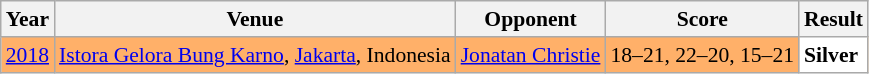<table class="sortable wikitable" style="font-size: 90%;">
<tr>
<th>Year</th>
<th>Venue</th>
<th>Opponent</th>
<th>Score</th>
<th>Result</th>
</tr>
<tr style="background:#FFB069">
<td align="center"><a href='#'>2018</a></td>
<td align="left"><a href='#'>Istora Gelora Bung Karno</a>, <a href='#'>Jakarta</a>, Indonesia</td>
<td align="left"> <a href='#'>Jonatan Christie</a></td>
<td align="left">18–21, 22–20, 15–21</td>
<td style="text-align:left; background:white"> <strong>Silver</strong></td>
</tr>
</table>
